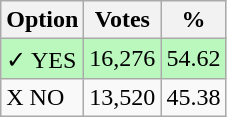<table class="wikitable">
<tr>
<th>Option</th>
<th>Votes</th>
<th>%</th>
</tr>
<tr>
<td style=background:#bbf8be>✓ YES</td>
<td style=background:#bbf8be>16,276</td>
<td style=background:#bbf8be>54.62</td>
</tr>
<tr>
<td>X NO</td>
<td>13,520</td>
<td>45.38</td>
</tr>
</table>
